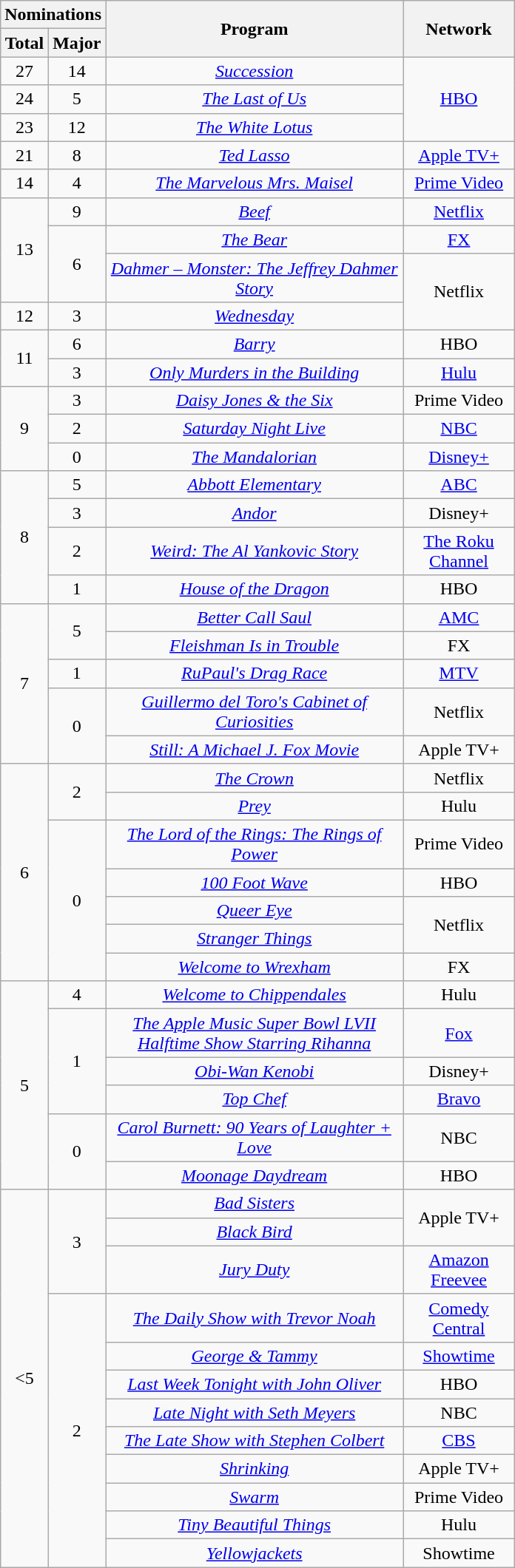<table class="wikitable sortable" style="text-align: center; max-width:29em">
<tr>
<th scope="colgroup" colspan="2">Nominations</th>
<th scope="col" rowspan="2">Program</th>
<th scope="col" rowspan="2">Network</th>
</tr>
<tr>
<th scope="col">Total</th>
<th scope="col">Major</th>
</tr>
<tr>
<td scope="row">27</td>
<td>14</td>
<td><em><a href='#'>Succession</a></em></td>
<td rowspan="3"><a href='#'>HBO</a></td>
</tr>
<tr>
<td scope="row">24</td>
<td>5</td>
<td data-sort-value="Last of Us"><em><a href='#'>The Last of Us</a></em></td>
</tr>
<tr>
<td scope="row">23</td>
<td>12</td>
<td data-sort-value="White Lotus"><em><a href='#'>The White Lotus</a></em></td>
</tr>
<tr>
<td scope="row">21</td>
<td>8</td>
<td><em><a href='#'>Ted Lasso</a></em></td>
<td><a href='#'>Apple TV+</a></td>
</tr>
<tr>
<td scope="row">14</td>
<td>4</td>
<td data-sort-value="Marvelous Mrs. Maisel"><em><a href='#'>The Marvelous Mrs. Maisel</a></em></td>
<td><a href='#'>Prime Video</a></td>
</tr>
<tr>
<td scope="rowgroup" rowspan="3">13</td>
<td>9</td>
<td><em><a href='#'>Beef</a></em></td>
<td><a href='#'>Netflix</a></td>
</tr>
<tr>
<td rowspan="2">6</td>
<td data-sort-value="Bear"><em><a href='#'>The Bear</a></em></td>
<td><a href='#'>FX</a></td>
</tr>
<tr>
<td><em><a href='#'>Dahmer – Monster: The Jeffrey Dahmer Story</a></em></td>
<td rowspan="2">Netflix</td>
</tr>
<tr>
<td scope="row">12</td>
<td>3</td>
<td><em><a href='#'>Wednesday</a></em></td>
</tr>
<tr>
<td scope="rowgroup" rowspan="2">11</td>
<td>6</td>
<td><em><a href='#'>Barry</a></em></td>
<td>HBO</td>
</tr>
<tr>
<td>3</td>
<td><em><a href='#'>Only Murders in the Building</a></em></td>
<td><a href='#'>Hulu</a></td>
</tr>
<tr>
<td scope="rowgroup" rowspan="3">9</td>
<td>3</td>
<td><em><a href='#'>Daisy Jones & the Six</a></em></td>
<td>Prime Video</td>
</tr>
<tr>
<td>2</td>
<td><em><a href='#'>Saturday Night Live</a></em></td>
<td><a href='#'>NBC</a></td>
</tr>
<tr>
<td>0</td>
<td data-sort-value="Mandalorian"><em><a href='#'>The Mandalorian</a></em></td>
<td><a href='#'>Disney+</a></td>
</tr>
<tr>
<td scope="rowgroup" rowspan="4">8</td>
<td>5</td>
<td><em><a href='#'>Abbott Elementary</a></em></td>
<td><a href='#'>ABC</a></td>
</tr>
<tr>
<td>3</td>
<td><em><a href='#'>Andor</a></em></td>
<td>Disney+</td>
</tr>
<tr>
<td>2</td>
<td><em><a href='#'>Weird: The Al Yankovic Story</a></em></td>
<td data-sort-value="Roku Channel"><a href='#'>The Roku Channel</a></td>
</tr>
<tr>
<td>1</td>
<td><em><a href='#'>House of the Dragon</a></em></td>
<td>HBO</td>
</tr>
<tr>
<td scope="rowgroup" rowspan="5">7</td>
<td rowspan="2">5</td>
<td><em><a href='#'>Better Call Saul</a></em></td>
<td><a href='#'>AMC</a></td>
</tr>
<tr>
<td><em><a href='#'>Fleishman Is in Trouble</a></em></td>
<td>FX</td>
</tr>
<tr>
<td>1</td>
<td><em><a href='#'>RuPaul's Drag Race</a></em></td>
<td><a href='#'>MTV</a></td>
</tr>
<tr>
<td rowspan="2">0</td>
<td><em><a href='#'>Guillermo del Toro's Cabinet of Curiosities</a></em></td>
<td>Netflix</td>
</tr>
<tr>
<td><em><a href='#'>Still: A Michael J. Fox Movie</a></em></td>
<td>Apple TV+</td>
</tr>
<tr>
<td scope="rowgroup" rowspan="7">6</td>
<td rowspan="2">2</td>
<td data-sort-value="Crown"><em><a href='#'>The Crown</a></em></td>
<td>Netflix</td>
</tr>
<tr>
<td><em><a href='#'>Prey</a></em></td>
<td>Hulu</td>
</tr>
<tr>
<td rowspan="5">0</td>
<td data-sort-value="Lord of the Rings: The Rings of Power"><em><a href='#'>The Lord of the Rings: The Rings of Power</a></em></td>
<td>Prime Video</td>
</tr>
<tr>
<td data-sort-value="One Hundred Foot Wave"><em><a href='#'>100 Foot Wave</a></em></td>
<td>HBO</td>
</tr>
<tr>
<td><em><a href='#'>Queer Eye</a></em></td>
<td rowspan="2">Netflix</td>
</tr>
<tr>
<td><em><a href='#'>Stranger Things</a></em></td>
</tr>
<tr>
<td><em><a href='#'>Welcome to Wrexham</a></em></td>
<td>FX</td>
</tr>
<tr>
<td scope="rowgroup" rowspan="6">5</td>
<td>4</td>
<td><em><a href='#'>Welcome to Chippendales</a></em></td>
<td>Hulu</td>
</tr>
<tr>
<td rowspan="3">1</td>
<td data-sort-value="Apple Music Super Bowl LVII Halftime Show Starring Rihanna"><em><a href='#'>The Apple Music Super Bowl LVII Halftime Show Starring Rihanna</a></em></td>
<td><a href='#'>Fox</a></td>
</tr>
<tr>
<td><em><a href='#'>Obi-Wan Kenobi</a></em></td>
<td>Disney+</td>
</tr>
<tr>
<td><em><a href='#'>Top Chef</a></em></td>
<td><a href='#'>Bravo</a></td>
</tr>
<tr>
<td rowspan="2">0</td>
<td><em><a href='#'>Carol Burnett: 90 Years of Laughter + Love</a></em></td>
<td>NBC</td>
</tr>
<tr>
<td><em><a href='#'>Moonage Daydream</a></em></td>
<td>HBO</td>
</tr>
<tr>
<td scope="rowgroup" rowspan="12"><5</td>
<td rowspan="3">3</td>
<td><em><a href='#'>Bad Sisters</a></em></td>
<td rowspan="2">Apple TV+</td>
</tr>
<tr>
<td><em><a href='#'>Black Bird</a></em></td>
</tr>
<tr>
<td><em><a href='#'>Jury Duty</a></em></td>
<td><a href='#'>Amazon Freevee</a></td>
</tr>
<tr>
<td rowspan="9">2</td>
<td data-sort-value="Daily Show with Trevor Noah"><em><a href='#'>The Daily Show with Trevor Noah</a></em></td>
<td><a href='#'>Comedy Central</a></td>
</tr>
<tr>
<td><em><a href='#'>George & Tammy</a></em></td>
<td><a href='#'>Showtime</a></td>
</tr>
<tr>
<td><em><a href='#'>Last Week Tonight with John Oliver</a></em></td>
<td>HBO</td>
</tr>
<tr>
<td><em><a href='#'>Late Night with Seth Meyers</a></em></td>
<td>NBC</td>
</tr>
<tr>
<td data-sort-value="Late Show with Stephen Colbert"><em><a href='#'>The Late Show with Stephen Colbert</a></em></td>
<td><a href='#'>CBS</a></td>
</tr>
<tr>
<td><em><a href='#'>Shrinking</a></em></td>
<td>Apple TV+</td>
</tr>
<tr>
<td><em><a href='#'>Swarm</a></em></td>
<td>Prime Video</td>
</tr>
<tr>
<td><em><a href='#'>Tiny Beautiful Things</a></em></td>
<td>Hulu</td>
</tr>
<tr>
<td><em><a href='#'>Yellowjackets</a></em></td>
<td>Showtime</td>
</tr>
</table>
